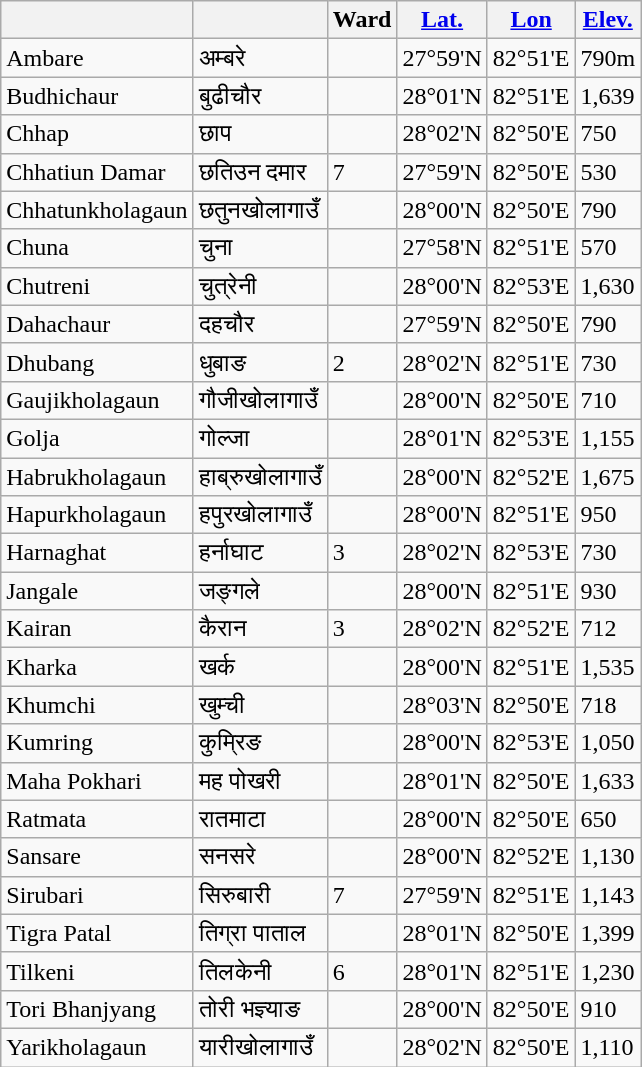<table class="wikitable">
<tr>
<th></th>
<th></th>
<th>Ward</th>
<th><a href='#'>Lat.</a></th>
<th><a href='#'>Lon</a></th>
<th><a href='#'>Elev.</a></th>
</tr>
<tr>
<td>Ambare</td>
<td>अम्बरे</td>
<td></td>
<td>27°59'N</td>
<td>82°51'E</td>
<td> 790m</td>
</tr>
<tr>
<td>Budhichaur</td>
<td>बुढीचौर</td>
<td></td>
<td>28°01'N</td>
<td>82°51'E</td>
<td>1,639</td>
</tr>
<tr>
<td>Chhap</td>
<td>छाप</td>
<td></td>
<td>28°02'N</td>
<td>82°50'E</td>
<td> 750</td>
</tr>
<tr>
<td>Chhatiun Damar</td>
<td>छतिउन दमार</td>
<td>7</td>
<td>27°59'N</td>
<td>82°50'E</td>
<td> 530</td>
</tr>
<tr>
<td>Chhatunkholagaun</td>
<td>छतुनखोलागाउँ</td>
<td></td>
<td>28°00'N</td>
<td>82°50'E</td>
<td> 790</td>
</tr>
<tr>
<td>Chuna</td>
<td>चुना</td>
<td></td>
<td>27°58'N</td>
<td>82°51'E</td>
<td> 570</td>
</tr>
<tr>
<td>Chutreni</td>
<td>चुत्रेनी</td>
<td></td>
<td>28°00'N</td>
<td>82°53'E</td>
<td>1,630</td>
</tr>
<tr>
<td>Dahachaur</td>
<td>दहचौर</td>
<td></td>
<td>27°59'N</td>
<td>82°50'E</td>
<td> 790</td>
</tr>
<tr>
<td>Dhubang</td>
<td>धुबाङ</td>
<td>2</td>
<td>28°02'N</td>
<td>82°51'E</td>
<td> 730</td>
</tr>
<tr>
<td>Gaujikholagaun</td>
<td>गौजीखोलागाउँ</td>
<td></td>
<td>28°00'N</td>
<td>82°50'E</td>
<td> 710</td>
</tr>
<tr>
<td>Golja</td>
<td>गोल्जा</td>
<td></td>
<td>28°01'N</td>
<td>82°53'E</td>
<td>1,155</td>
</tr>
<tr>
<td>Habrukholagaun</td>
<td>हाब्रुखोलागाउँ</td>
<td></td>
<td>28°00'N</td>
<td>82°52'E</td>
<td>1,675</td>
</tr>
<tr>
<td>Hapurkholagaun</td>
<td>हपुरखोलागाउँ</td>
<td></td>
<td>28°00'N</td>
<td>82°51'E</td>
<td> 950</td>
</tr>
<tr>
<td>Harnaghat</td>
<td>हर्नाघाट</td>
<td>3</td>
<td>28°02'N</td>
<td>82°53'E</td>
<td> 730</td>
</tr>
<tr>
<td>Jangale</td>
<td>जङ्गले</td>
<td></td>
<td>28°00'N</td>
<td>82°51'E</td>
<td> 930</td>
</tr>
<tr>
<td>Kairan</td>
<td>कैरान</td>
<td>3</td>
<td>28°02'N</td>
<td>82°52'E</td>
<td> 712</td>
</tr>
<tr>
<td>Kharka</td>
<td>खर्क</td>
<td></td>
<td>28°00'N</td>
<td>82°51'E</td>
<td>1,535</td>
</tr>
<tr>
<td>Khumchi</td>
<td>खुम्ची</td>
<td></td>
<td>28°03'N</td>
<td>82°50'E</td>
<td> 718</td>
</tr>
<tr>
<td>Kumring</td>
<td>कुम्रिङ</td>
<td></td>
<td>28°00'N</td>
<td>82°53'E</td>
<td>1,050</td>
</tr>
<tr>
<td>Maha Pokhari</td>
<td>मह पोखरी</td>
<td></td>
<td>28°01'N</td>
<td>82°50'E</td>
<td>1,633</td>
</tr>
<tr>
<td>Ratmata</td>
<td>रातमाटा</td>
<td></td>
<td>28°00'N</td>
<td>82°50'E</td>
<td> 650</td>
</tr>
<tr>
<td>Sansare</td>
<td>सनसरे</td>
<td></td>
<td>28°00'N</td>
<td>82°52'E</td>
<td>1,130</td>
</tr>
<tr>
<td>Sirubari</td>
<td>सिरुबारी</td>
<td>7</td>
<td>27°59'N</td>
<td>82°51'E</td>
<td>1,143</td>
</tr>
<tr>
<td>Tigra Patal</td>
<td>तिग्रा पाताल</td>
<td></td>
<td>28°01'N</td>
<td>82°50'E</td>
<td>1,399</td>
</tr>
<tr>
<td>Tilkeni</td>
<td>तिलकेनी</td>
<td>6</td>
<td>28°01'N</td>
<td>82°51'E</td>
<td>1,230</td>
</tr>
<tr>
<td>Tori Bhanjyang</td>
<td>तोरी भज्ञ्याङ</td>
<td></td>
<td>28°00'N</td>
<td>82°50'E</td>
<td> 910</td>
</tr>
<tr>
<td>Yarikholagaun</td>
<td>यारीखोलागाउँ</td>
<td></td>
<td>28°02'N</td>
<td>82°50'E</td>
<td>1,110</td>
</tr>
</table>
